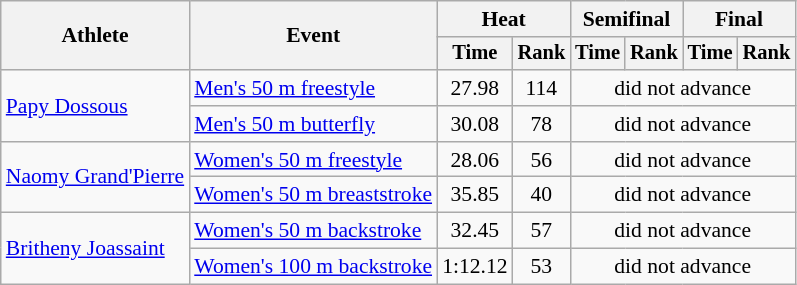<table class=wikitable style="font-size:90%">
<tr>
<th rowspan="2">Athlete</th>
<th rowspan="2">Event</th>
<th colspan="2">Heat</th>
<th colspan="2">Semifinal</th>
<th colspan="2">Final</th>
</tr>
<tr style="font-size:95%">
<th>Time</th>
<th>Rank</th>
<th>Time</th>
<th>Rank</th>
<th>Time</th>
<th>Rank</th>
</tr>
<tr align=center>
<td align=left rowspan=2><a href='#'>Papy Dossous</a></td>
<td align=left><a href='#'>Men's 50 m freestyle</a></td>
<td>27.98</td>
<td>114</td>
<td colspan=4>did not advance</td>
</tr>
<tr align=center>
<td align=left><a href='#'>Men's 50 m butterfly</a></td>
<td>30.08</td>
<td>78</td>
<td colspan=4>did not advance</td>
</tr>
<tr align=center>
<td align=left rowspan=2><a href='#'>Naomy Grand'Pierre</a></td>
<td align=left><a href='#'>Women's 50 m freestyle</a></td>
<td>28.06</td>
<td>56</td>
<td colspan=4>did not advance</td>
</tr>
<tr align=center>
<td align=left><a href='#'>Women's 50 m breaststroke</a></td>
<td>35.85</td>
<td>40</td>
<td colspan=4>did not advance</td>
</tr>
<tr align=center>
<td align=left rowspan=2><a href='#'>Britheny Joassaint</a></td>
<td align=left><a href='#'>Women's 50 m backstroke</a></td>
<td>32.45</td>
<td>57</td>
<td colspan=4>did not advance</td>
</tr>
<tr align=center>
<td align=left><a href='#'>Women's 100 m backstroke</a></td>
<td>1:12.12</td>
<td>53</td>
<td colspan=4>did not advance</td>
</tr>
</table>
